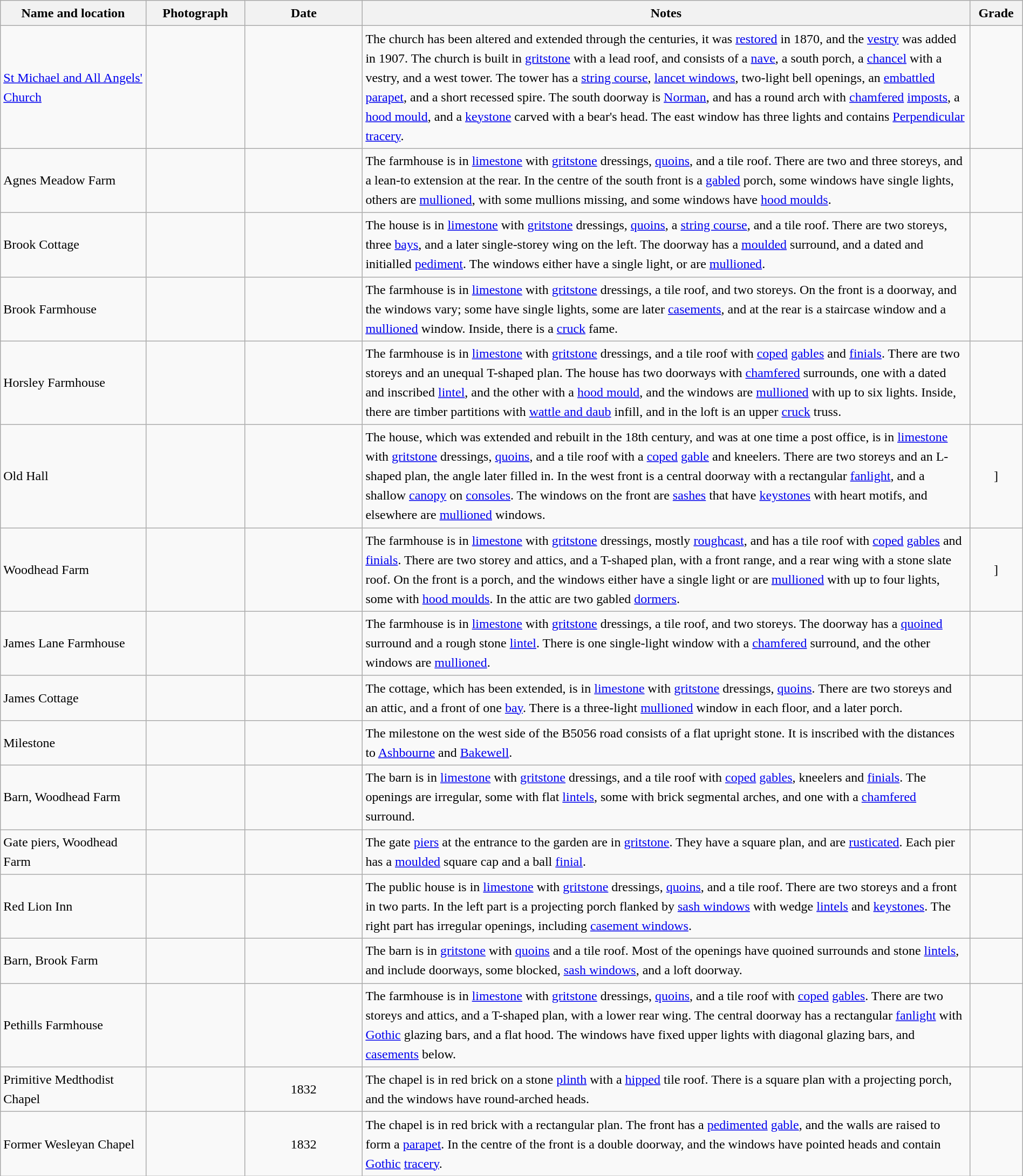<table class="wikitable sortable plainrowheaders" style="width:100%; border:0; text-align:left; line-height:150%;">
<tr>
<th scope="col"  style="width:150px">Name and location</th>
<th scope="col"  style="width:100px" class="unsortable">Photograph</th>
<th scope="col"  style="width:120px">Date</th>
<th scope="col"  style="width:650px" class="unsortable">Notes</th>
<th scope="col"  style="width:50px">Grade</th>
</tr>
<tr>
<td><a href='#'>St Michael and All Angels' Church</a><br><small></small></td>
<td></td>
<td align="center"></td>
<td>The church has been altered and extended through the centuries, it was <a href='#'>restored</a> in 1870, and the <a href='#'>vestry</a> was added in 1907.  The church is built in <a href='#'>gritstone</a> with a lead roof, and consists of a <a href='#'>nave</a>, a south porch, a <a href='#'>chancel</a> with a vestry, and a west tower.  The tower has a <a href='#'>string course</a>, <a href='#'>lancet windows</a>, two-light bell openings, an <a href='#'>embattled</a> <a href='#'>parapet</a>, and a short recessed spire.  The south doorway is <a href='#'>Norman</a>, and has a round arch with <a href='#'>chamfered</a> <a href='#'>imposts</a>, a <a href='#'>hood mould</a>, and a <a href='#'>keystone</a> carved with a bear's head.  The east window has three lights and contains <a href='#'>Perpendicular</a> <a href='#'>tracery</a>.</td>
<td align="center" ></td>
</tr>
<tr>
<td>Agnes Meadow Farm<br><small></small></td>
<td></td>
<td align="center"></td>
<td>The farmhouse is in <a href='#'>limestone</a> with <a href='#'>gritstone</a> dressings, <a href='#'>quoins</a>, and a tile roof.  There are two and three storeys, and a lean-to extension at the rear.  In the centre of the south front is a <a href='#'>gabled</a> porch, some windows have single lights, others are <a href='#'>mullioned</a>, with some mullions missing, and some windows have <a href='#'>hood moulds</a>.</td>
<td align="center" ></td>
</tr>
<tr>
<td>Brook Cottage<br><small></small></td>
<td></td>
<td align="center"></td>
<td>The house is in <a href='#'>limestone</a> with <a href='#'>gritstone</a> dressings, <a href='#'>quoins</a>, a <a href='#'>string course</a>, and a tile roof.  There are two storeys, three <a href='#'>bays</a>, and a later single-storey wing on the left.  The doorway has a <a href='#'>moulded</a> surround, and a dated and initialled <a href='#'>pediment</a>.  The windows either have a single light, or are <a href='#'>mullioned</a>.</td>
<td align="center" ></td>
</tr>
<tr>
<td>Brook Farmhouse<br><small></small></td>
<td></td>
<td align="center"></td>
<td>The farmhouse is in <a href='#'>limestone</a> with <a href='#'>gritstone</a> dressings, a tile roof, and two storeys.  On the front is a doorway, and the windows vary; some have single lights, some are later <a href='#'>casements</a>, and at the rear is a staircase window and a <a href='#'>mullioned</a> window.  Inside, there is a <a href='#'>cruck</a> fame.</td>
<td align="center" ></td>
</tr>
<tr>
<td>Horsley Farmhouse<br><small></small></td>
<td></td>
<td align="center"></td>
<td>The farmhouse is in <a href='#'>limestone</a> with <a href='#'>gritstone</a> dressings, and a tile roof with <a href='#'>coped</a> <a href='#'>gables</a> and <a href='#'>finials</a>.  There are two storeys and an unequal T-shaped plan.  The house has two doorways with <a href='#'>chamfered</a> surrounds, one with a dated and inscribed <a href='#'>lintel</a>, and the other with a <a href='#'>hood mould</a>, and the windows are <a href='#'>mullioned</a> with up to six lights.  Inside, there are timber partitions with <a href='#'>wattle and daub</a> infill, and in the loft is an upper <a href='#'>cruck</a> truss.</td>
<td align="center" ></td>
</tr>
<tr>
<td>Old Hall<br><small></small></td>
<td></td>
<td align="center"></td>
<td>The house, which was extended and rebuilt in the 18th century, and was at one time a post office, is in <a href='#'>limestone</a> with <a href='#'>gritstone</a> dressings, <a href='#'>quoins</a>, and a tile roof with a <a href='#'>coped</a> <a href='#'>gable</a> and kneelers.  There are two storeys and an L-shaped plan, the angle later filled in.  In the west front is a central doorway with a rectangular <a href='#'>fanlight</a>, and a shallow <a href='#'>canopy</a> on <a href='#'>consoles</a>.  The windows on the front are <a href='#'>sashes</a> that have <a href='#'>keystones</a> with heart motifs, and elsewhere are <a href='#'>mullioned</a> windows.</td>
<td align="center" >]</td>
</tr>
<tr>
<td>Woodhead Farm<br><small></small></td>
<td></td>
<td align="center"></td>
<td>The farmhouse is in <a href='#'>limestone</a> with <a href='#'>gritstone</a> dressings, mostly <a href='#'>roughcast</a>, and has a tile roof with <a href='#'>coped</a> <a href='#'>gables</a> and <a href='#'>finials</a>.  There are two storey and attics, and a T-shaped plan, with a front range, and a rear wing with a stone slate roof.  On the front is a porch, and the windows either have a single light or are <a href='#'>mullioned</a> with up to four lights, some with <a href='#'>hood moulds</a>.  In the attic are two gabled <a href='#'>dormers</a>.</td>
<td align="center" >]</td>
</tr>
<tr>
<td>James Lane Farmhouse<br><small></small></td>
<td></td>
<td align="center"></td>
<td>The farmhouse is in <a href='#'>limestone</a> with <a href='#'>gritstone</a> dressings, a tile roof, and two storeys.  The doorway has a <a href='#'>quoined</a> surround and a rough stone <a href='#'>lintel</a>.  There is one single-light window with a <a href='#'>chamfered</a> surround, and the other windows are <a href='#'>mullioned</a>.</td>
<td align="center" ></td>
</tr>
<tr>
<td>James Cottage<br><small></small></td>
<td></td>
<td align="center"></td>
<td>The cottage, which has been extended, is in <a href='#'>limestone</a> with <a href='#'>gritstone</a> dressings, <a href='#'>quoins</a>.  There are two storeys and an attic, and a front of one <a href='#'>bay</a>.  There is a three-light <a href='#'>mullioned</a> window in each floor, and a later porch.</td>
<td align="center" ></td>
</tr>
<tr>
<td>Milestone<br><small></small></td>
<td></td>
<td align="center"></td>
<td>The milestone on the west side of the B5056 road consists of a flat upright stone.  It is inscribed with the distances to <a href='#'>Ashbourne</a> and <a href='#'>Bakewell</a>.</td>
<td align="center" ></td>
</tr>
<tr>
<td>Barn, Woodhead Farm<br><small></small></td>
<td></td>
<td align="center"></td>
<td>The barn is in <a href='#'>limestone</a> with <a href='#'>gritstone</a> dressings, and a tile roof with <a href='#'>coped</a> <a href='#'>gables</a>, kneelers and <a href='#'>finials</a>.  The openings are irregular, some with flat <a href='#'>lintels</a>, some with brick segmental arches, and one with a <a href='#'>chamfered</a> surround.</td>
<td align="center" ></td>
</tr>
<tr>
<td>Gate piers, Woodhead Farm<br><small></small></td>
<td></td>
<td align="center"></td>
<td>The gate <a href='#'>piers</a> at the entrance to the garden are in <a href='#'>gritstone</a>.  They have a square plan, and are <a href='#'>rusticated</a>.  Each pier has a <a href='#'>moulded</a> square cap and a ball <a href='#'>finial</a>.</td>
<td align="center" ></td>
</tr>
<tr>
<td>Red Lion Inn<br><small></small></td>
<td></td>
<td align="center"></td>
<td>The public house is in <a href='#'>limestone</a> with <a href='#'>gritstone</a> dressings, <a href='#'>quoins</a>, and a tile roof.  There are two storeys and a front in two parts.  In the left part is a projecting porch flanked by <a href='#'>sash windows</a> with wedge <a href='#'>lintels</a> and <a href='#'>keystones</a>.  The right part has irregular openings, including <a href='#'>casement windows</a>.</td>
<td align="center" ></td>
</tr>
<tr>
<td>Barn, Brook Farm<br><small></small></td>
<td></td>
<td align="center"></td>
<td>The barn is in <a href='#'>gritstone</a> with <a href='#'>quoins</a> and a tile roof.  Most of the openings have quoined surrounds and stone <a href='#'>lintels</a>, and include doorways, some blocked, <a href='#'>sash windows</a>, and a loft doorway.</td>
<td align="center" ></td>
</tr>
<tr>
<td>Pethills Farmhouse<br><small></small></td>
<td></td>
<td align="center"></td>
<td>The farmhouse is in <a href='#'>limestone</a> with <a href='#'>gritstone</a> dressings, <a href='#'>quoins</a>, and a tile roof with <a href='#'>coped</a> <a href='#'>gables</a>.  There are two storeys and attics, and a T-shaped plan, with a lower rear wing.  The central doorway has a rectangular <a href='#'>fanlight</a> with <a href='#'>Gothic</a> glazing bars, and a flat hood.  The windows have fixed upper lights with diagonal glazing bars, and <a href='#'>casements</a> below.</td>
<td align="center" ></td>
</tr>
<tr>
<td>Primitive Medthodist Chapel<br><small></small></td>
<td></td>
<td align="center">1832</td>
<td>The chapel is in red brick on a stone <a href='#'>plinth</a> with a <a href='#'>hipped</a> tile roof.  There is a square plan with a projecting porch, and the windows have round-arched heads.</td>
<td align="center" ></td>
</tr>
<tr>
<td>Former Wesleyan Chapel<br><small></small></td>
<td></td>
<td align="center">1832</td>
<td>The chapel is in red brick with a rectangular plan.  The front has a <a href='#'>pedimented</a> <a href='#'>gable</a>, and the walls are raised to form a <a href='#'>parapet</a>.  In the centre of the front is a double doorway, and the windows have pointed heads and contain <a href='#'>Gothic</a> <a href='#'>tracery</a>.</td>
<td align="center" ></td>
</tr>
<tr>
</tr>
</table>
